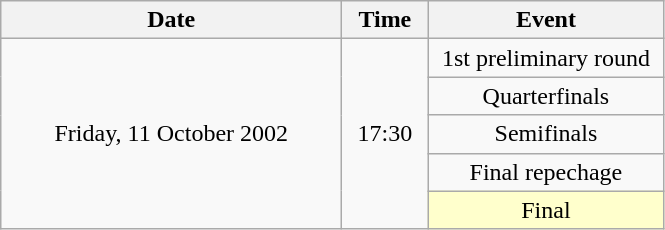<table class = "wikitable" style="text-align:center;">
<tr>
<th width=220>Date</th>
<th width=50>Time</th>
<th width=150>Event</th>
</tr>
<tr>
<td rowspan=5>Friday, 11 October 2002</td>
<td rowspan=5>17:30</td>
<td>1st preliminary round</td>
</tr>
<tr>
<td>Quarterfinals</td>
</tr>
<tr>
<td>Semifinals</td>
</tr>
<tr>
<td>Final repechage</td>
</tr>
<tr>
<td bgcolor=ffffcc>Final</td>
</tr>
</table>
